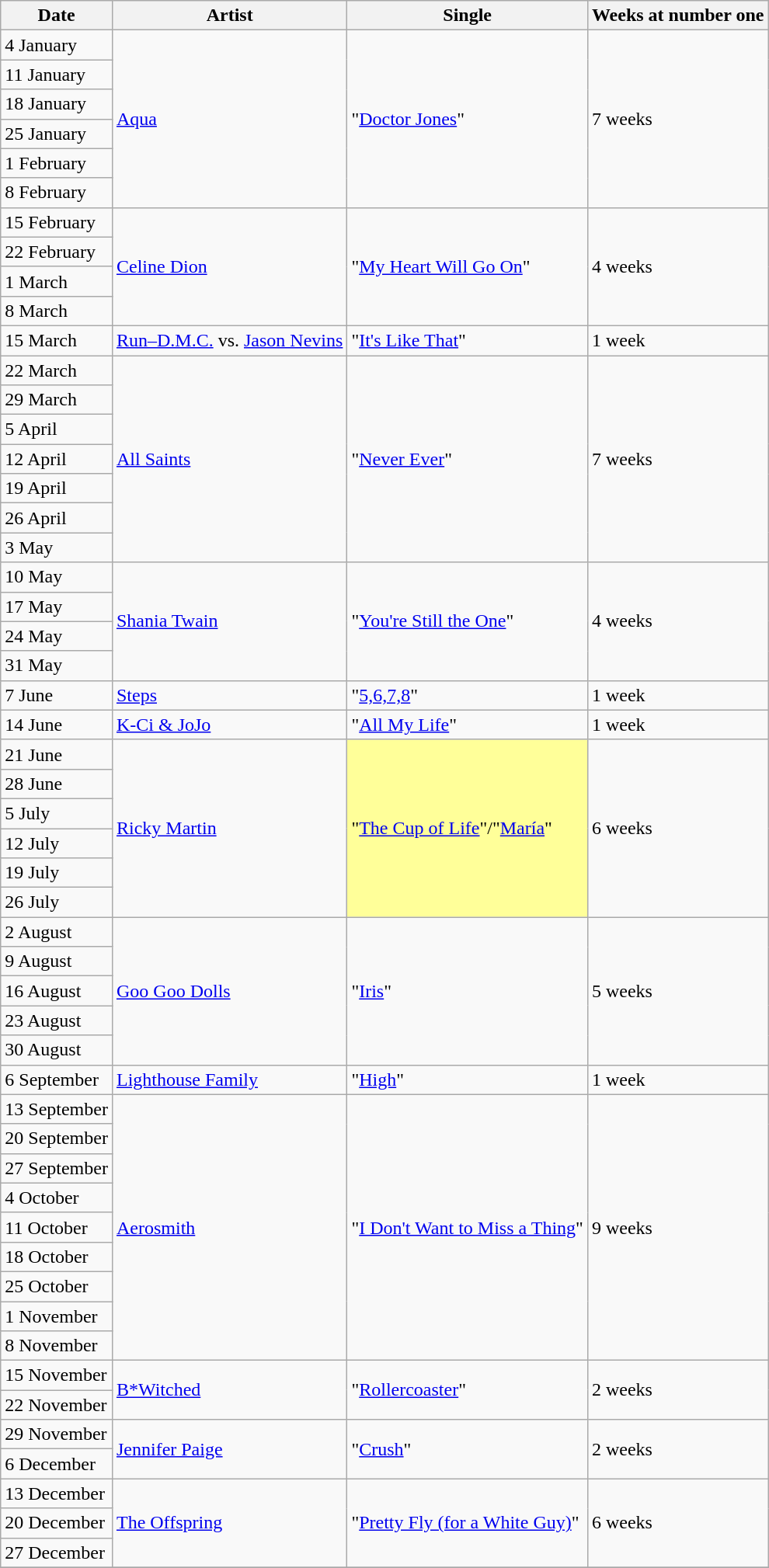<table class="wikitable">
<tr>
<th>Date</th>
<th>Artist</th>
<th>Single</th>
<th>Weeks at number one</th>
</tr>
<tr>
<td>4 January</td>
<td rowspan="6"><a href='#'>Aqua</a></td>
<td rowspan="6">"<a href='#'>Doctor Jones</a>"</td>
<td rowspan="6">7 weeks</td>
</tr>
<tr>
<td>11 January</td>
</tr>
<tr>
<td>18 January</td>
</tr>
<tr>
<td>25 January</td>
</tr>
<tr>
<td>1 February</td>
</tr>
<tr>
<td>8 February</td>
</tr>
<tr>
<td>15 February</td>
<td rowspan="4"><a href='#'>Celine Dion</a></td>
<td rowspan="4">"<a href='#'>My Heart Will Go On</a>"</td>
<td rowspan="4">4 weeks</td>
</tr>
<tr>
<td>22 February</td>
</tr>
<tr>
<td>1 March</td>
</tr>
<tr>
<td>8 March</td>
</tr>
<tr>
<td>15 March</td>
<td><a href='#'>Run–D.M.C.</a> vs. <a href='#'>Jason Nevins</a></td>
<td>"<a href='#'>It's Like That</a>"</td>
<td>1 week</td>
</tr>
<tr>
<td>22 March</td>
<td rowspan="7"><a href='#'>All Saints</a></td>
<td rowspan="7">"<a href='#'>Never Ever</a>"</td>
<td rowspan="7">7 weeks</td>
</tr>
<tr>
<td>29 March</td>
</tr>
<tr>
<td>5 April</td>
</tr>
<tr>
<td>12 April</td>
</tr>
<tr>
<td>19 April</td>
</tr>
<tr>
<td>26 April</td>
</tr>
<tr>
<td>3 May</td>
</tr>
<tr>
<td>10 May</td>
<td rowspan="4"><a href='#'>Shania Twain</a></td>
<td rowspan="4">"<a href='#'>You're Still the One</a>"</td>
<td rowspan="4">4 weeks</td>
</tr>
<tr>
<td>17 May</td>
</tr>
<tr>
<td>24 May</td>
</tr>
<tr>
<td>31 May</td>
</tr>
<tr>
<td>7 June</td>
<td><a href='#'>Steps</a></td>
<td>"<a href='#'>5,6,7,8</a>"</td>
<td>1 week</td>
</tr>
<tr>
<td>14 June</td>
<td><a href='#'>K-Ci & JoJo</a></td>
<td>"<a href='#'>All My Life</a>"</td>
<td>1 week</td>
</tr>
<tr>
<td>21 June</td>
<td rowspan="6"><a href='#'>Ricky Martin</a></td>
<td bgcolor=#FFFF99 align="left" rowspan="6">"<a href='#'>The Cup of Life</a>"/"<a href='#'>María</a>"</td>
<td rowspan="6">6 weeks</td>
</tr>
<tr>
<td>28 June</td>
</tr>
<tr>
<td>5 July</td>
</tr>
<tr>
<td>12 July</td>
</tr>
<tr>
<td>19 July</td>
</tr>
<tr>
<td>26 July</td>
</tr>
<tr>
<td>2 August</td>
<td rowspan="5"><a href='#'>Goo Goo Dolls</a></td>
<td rowspan="5">"<a href='#'>Iris</a>"</td>
<td rowspan="5">5 weeks</td>
</tr>
<tr>
<td>9 August</td>
</tr>
<tr>
<td>16 August</td>
</tr>
<tr>
<td>23 August</td>
</tr>
<tr>
<td>30 August</td>
</tr>
<tr>
<td>6 September</td>
<td><a href='#'>Lighthouse Family</a></td>
<td>"<a href='#'>High</a>"</td>
<td>1 week</td>
</tr>
<tr>
<td>13 September</td>
<td rowspan="9"><a href='#'>Aerosmith</a></td>
<td rowspan="9">"<a href='#'>I Don't Want to Miss a Thing</a>"</td>
<td rowspan="9">9 weeks</td>
</tr>
<tr>
<td>20 September</td>
</tr>
<tr>
<td>27 September</td>
</tr>
<tr>
<td>4 October</td>
</tr>
<tr>
<td>11 October</td>
</tr>
<tr>
<td>18 October</td>
</tr>
<tr>
<td>25 October</td>
</tr>
<tr>
<td>1 November</td>
</tr>
<tr>
<td>8 November</td>
</tr>
<tr>
<td>15 November</td>
<td rowspan="2"><a href='#'>B*Witched</a></td>
<td rowspan="2">"<a href='#'>Rollercoaster</a>"</td>
<td rowspan="2">2 weeks</td>
</tr>
<tr>
<td>22 November</td>
</tr>
<tr>
<td>29 November</td>
<td rowspan="2"><a href='#'>Jennifer Paige</a></td>
<td rowspan="2">"<a href='#'>Crush</a>"</td>
<td rowspan="2">2 weeks</td>
</tr>
<tr>
<td>6 December</td>
</tr>
<tr>
<td>13 December</td>
<td rowspan="3"><a href='#'>The Offspring</a></td>
<td rowspan="3">"<a href='#'>Pretty Fly (for a White Guy)</a>"</td>
<td rowspan="3">6 weeks</td>
</tr>
<tr>
<td>20 December</td>
</tr>
<tr>
<td>27 December</td>
</tr>
<tr>
</tr>
</table>
